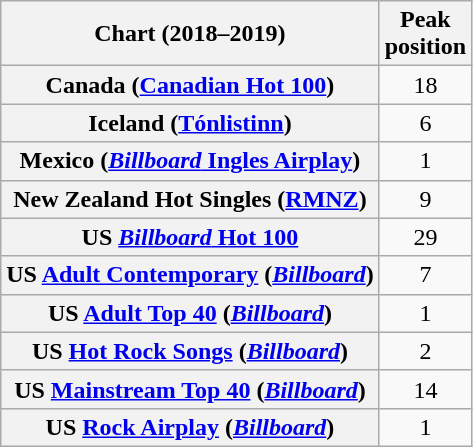<table class="wikitable sortable plainrowheaders" style="text-align:center">
<tr>
<th scope="col">Chart (2018–2019)</th>
<th scope="col">Peak<br>position</th>
</tr>
<tr>
<th scope="row">Canada (<a href='#'>Canadian Hot 100</a>)</th>
<td>18</td>
</tr>
<tr>
<th scope="row">Iceland (<a href='#'>Tónlistinn</a>)</th>
<td>6</td>
</tr>
<tr>
<th scope="row">Mexico (<a href='#'><em>Billboard</em> Ingles Airplay</a>)</th>
<td>1</td>
</tr>
<tr>
<th scope="row">New Zealand Hot Singles (<a href='#'>RMNZ</a>)</th>
<td>9</td>
</tr>
<tr>
<th scope="row">US <a href='#'><em>Billboard</em> Hot 100</a></th>
<td>29</td>
</tr>
<tr>
<th scope="row">US <a href='#'>Adult Contemporary</a> (<em><a href='#'>Billboard</a></em>)</th>
<td>7</td>
</tr>
<tr>
<th scope="row">US <a href='#'>Adult Top 40</a> (<em><a href='#'>Billboard</a></em>)</th>
<td>1</td>
</tr>
<tr>
<th scope="row">US <a href='#'>Hot Rock Songs</a> (<em><a href='#'>Billboard</a></em>)</th>
<td>2</td>
</tr>
<tr>
<th scope="row">US <a href='#'>Mainstream Top 40</a> (<em><a href='#'>Billboard</a></em>)</th>
<td>14</td>
</tr>
<tr>
<th scope="row">US <a href='#'>Rock Airplay</a> (<em><a href='#'>Billboard</a></em>)</th>
<td>1</td>
</tr>
</table>
